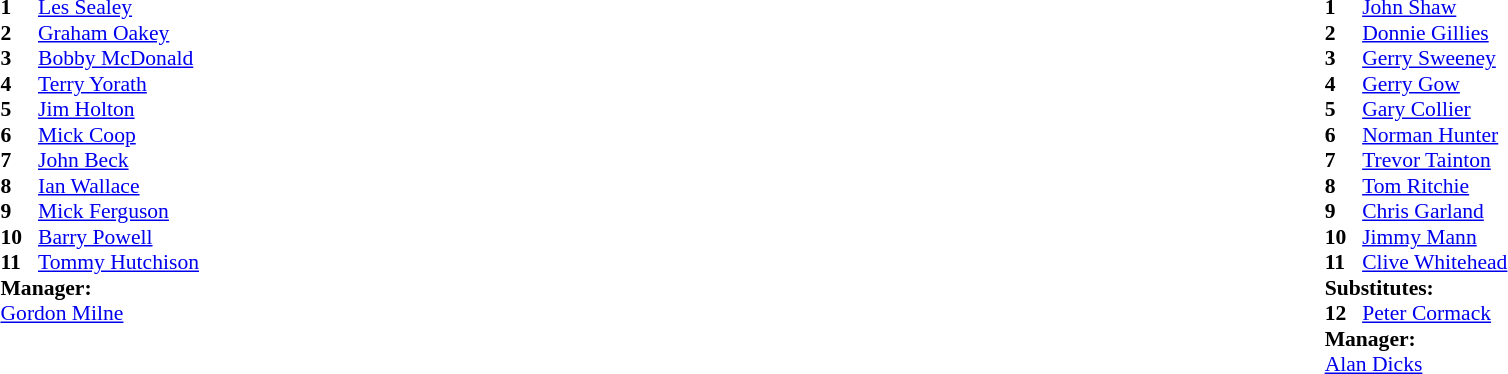<table width="100%">
<tr>
<td valign="top" width="50%"><br><table style="font-size: 90%" cellspacing="0" cellpadding="0">
<tr>
<th width="25"></th>
</tr>
<tr>
<td><strong>1</strong></td>
<td> <a href='#'>Les Sealey</a></td>
</tr>
<tr>
<td><strong>2</strong></td>
<td> <a href='#'>Graham Oakey</a></td>
</tr>
<tr>
<td><strong>3</strong></td>
<td> <a href='#'>Bobby McDonald</a></td>
</tr>
<tr>
<td><strong>4</strong></td>
<td> <a href='#'>Terry Yorath</a></td>
</tr>
<tr>
<td><strong>5</strong></td>
<td> <a href='#'>Jim Holton</a></td>
</tr>
<tr>
<td><strong>6</strong></td>
<td> <a href='#'>Mick Coop</a></td>
</tr>
<tr>
<td><strong>7</strong></td>
<td> <a href='#'>John Beck</a></td>
</tr>
<tr>
<td><strong>8</strong></td>
<td> <a href='#'>Ian Wallace</a></td>
</tr>
<tr>
<td><strong>9</strong></td>
<td> <a href='#'>Mick Ferguson</a></td>
</tr>
<tr>
<td><strong>10</strong></td>
<td> <a href='#'>Barry Powell</a></td>
</tr>
<tr>
<td><strong>11</strong></td>
<td> <a href='#'>Tommy Hutchison</a></td>
</tr>
<tr>
<td colspan=3><strong>Manager:</strong></td>
</tr>
<tr>
<td colspan="3"> <a href='#'>Gordon Milne</a></td>
</tr>
<tr>
</tr>
</table>
</td>
<td valign="top"></td>
<td valign="top" width="50%"><br><table style="font-size: 90%" cellspacing="0" cellpadding="0" align=center>
<tr>
<th width="25"></th>
</tr>
<tr>
<td><strong>1</strong></td>
<td> <a href='#'>John Shaw</a></td>
</tr>
<tr>
<td><strong>2</strong></td>
<td> <a href='#'>Donnie Gillies</a></td>
</tr>
<tr>
<td><strong>3</strong></td>
<td> <a href='#'>Gerry Sweeney</a></td>
</tr>
<tr>
<td><strong>4</strong></td>
<td> <a href='#'>Gerry Gow</a></td>
</tr>
<tr>
<td><strong>5</strong></td>
<td> <a href='#'>Gary Collier</a></td>
</tr>
<tr>
<td><strong>6</strong></td>
<td> <a href='#'>Norman Hunter</a></td>
</tr>
<tr>
<td><strong>7</strong></td>
<td> <a href='#'>Trevor Tainton</a></td>
</tr>
<tr>
<td><strong>8</strong></td>
<td> <a href='#'>Tom Ritchie</a></td>
</tr>
<tr>
<td><strong>9</strong></td>
<td> <a href='#'>Chris Garland</a></td>
</tr>
<tr>
<td><strong>10</strong></td>
<td> <a href='#'>Jimmy Mann</a></td>
</tr>
<tr>
<td><strong>11</strong></td>
<td> <a href='#'>Clive Whitehead</a></td>
<td> </td>
</tr>
<tr>
<td colspan=3><strong>Substitutes:</strong></td>
</tr>
<tr>
<td><strong>12</strong></td>
<td> <a href='#'>Peter Cormack</a></td>
<td> </td>
</tr>
<tr>
<td colspan=3><strong>Manager:</strong></td>
</tr>
<tr>
<td colspan="3"> <a href='#'>Alan Dicks</a></td>
</tr>
<tr>
</tr>
</table>
</td>
</tr>
</table>
